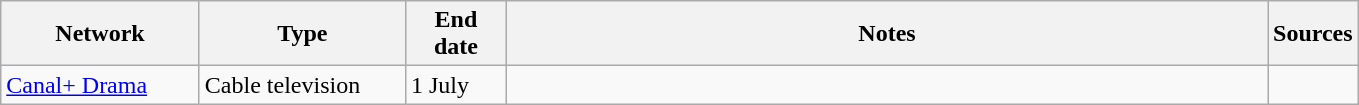<table class="wikitable">
<tr>
<th style="text-align:center; width:125px">Network</th>
<th style="text-align:center; width:130px">Type</th>
<th style="text-align:center; width:60px">End date</th>
<th style="text-align:center; width:500px">Notes</th>
<th style="text-align:center; width:30px">Sources</th>
</tr>
<tr>
<td><a href='#'>Canal+ Drama</a></td>
<td>Cable television</td>
<td>1 July</td>
<td></td>
<td></td>
</tr>
</table>
